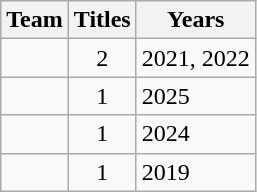<table class="wikitable sortable" style="text-align:center">
<tr>
<th>Team</th>
<th>Titles</th>
<th>Years</th>
</tr>
<tr>
<td style=></td>
<td>2</td>
<td align=left>2021, 2022</td>
</tr>
<tr>
<td style=></td>
<td>1</td>
<td align=left>2025</td>
</tr>
<tr>
<td style=></td>
<td>1</td>
<td align=left>2024</td>
</tr>
<tr>
<td style=></td>
<td>1</td>
<td align=left>2019</td>
</tr>
</table>
